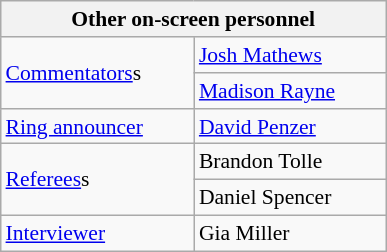<table align="right" class="wikitable" style="border:1px; font-size:90%; margin-left:1em;">
<tr>
<th width="250" colspan="2"><strong>Other on-screen personnel</strong></th>
</tr>
<tr>
<td rowspan="2"><a href='#'>Commentators</a>s</td>
<td><a href='#'>Josh Mathews</a></td>
</tr>
<tr>
<td><a href='#'>Madison Rayne</a></td>
</tr>
<tr>
<td rowspan="1"><a href='#'>Ring announcer</a></td>
<td><a href='#'>David Penzer</a></td>
</tr>
<tr>
<td rowspan="2"><a href='#'>Referees</a>s</td>
<td>Brandon Tolle</td>
</tr>
<tr>
<td>Daniel Spencer</td>
</tr>
<tr>
<td rowspan="1"><a href='#'>Interviewer</a></td>
<td>Gia Miller</td>
</tr>
</table>
